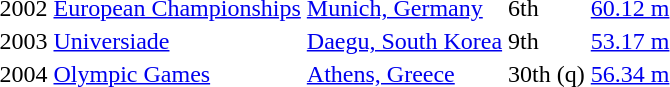<table>
<tr>
<td>2002</td>
<td><a href='#'>European Championships</a></td>
<td><a href='#'>Munich, Germany</a></td>
<td>6th</td>
<td><a href='#'>60.12 m</a></td>
</tr>
<tr>
<td>2003</td>
<td><a href='#'>Universiade</a></td>
<td><a href='#'>Daegu, South Korea</a></td>
<td>9th</td>
<td><a href='#'>53.17 m</a></td>
</tr>
<tr>
<td>2004</td>
<td><a href='#'>Olympic Games</a></td>
<td><a href='#'>Athens, Greece</a></td>
<td>30th (q)</td>
<td><a href='#'>56.34 m</a></td>
</tr>
</table>
